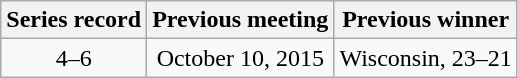<table class="wikitable" style="text-align:center">
<tr>
<th>Series record</th>
<th>Previous meeting</th>
<th>Previous winner</th>
</tr>
<tr>
<td>4–6</td>
<td>October 10, 2015</td>
<td>Wisconsin, 23–21</td>
</tr>
</table>
